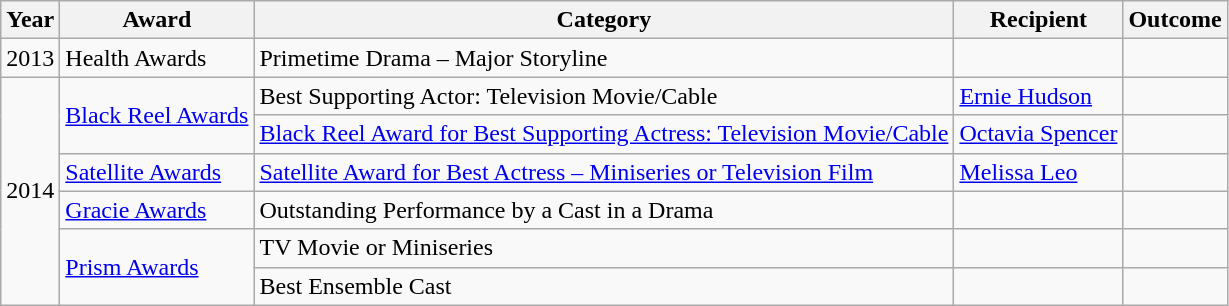<table class="wikitable sortable">
<tr>
<th>Year</th>
<th>Award</th>
<th>Category</th>
<th>Recipient</th>
<th>Outcome</th>
</tr>
<tr>
<td>2013</td>
<td>Health Awards </td>
<td>Primetime Drama – Major Storyline</td>
<td></td>
<td></td>
</tr>
<tr>
<td rowspan=6>2014</td>
<td rowspan=2><a href='#'>Black Reel Awards</a></td>
<td>Best Supporting Actor: Television Movie/Cable</td>
<td><a href='#'>Ernie Hudson</a></td>
<td></td>
</tr>
<tr>
<td><a href='#'>Black Reel Award for Best Supporting Actress: Television Movie/Cable</a></td>
<td><a href='#'>Octavia Spencer</a></td>
<td></td>
</tr>
<tr>
<td><a href='#'>Satellite Awards</a></td>
<td><a href='#'>Satellite Award for Best Actress – Miniseries or Television Film</a></td>
<td><a href='#'>Melissa Leo</a></td>
<td></td>
</tr>
<tr>
<td><a href='#'>Gracie Awards</a></td>
<td>Outstanding Performance by a Cast in a Drama</td>
<td></td>
<td></td>
</tr>
<tr>
<td rowspan=2><a href='#'>Prism Awards</a></td>
<td>TV Movie or Miniseries</td>
<td></td>
<td></td>
</tr>
<tr>
<td>Best Ensemble Cast</td>
<td></td>
<td></td>
</tr>
</table>
